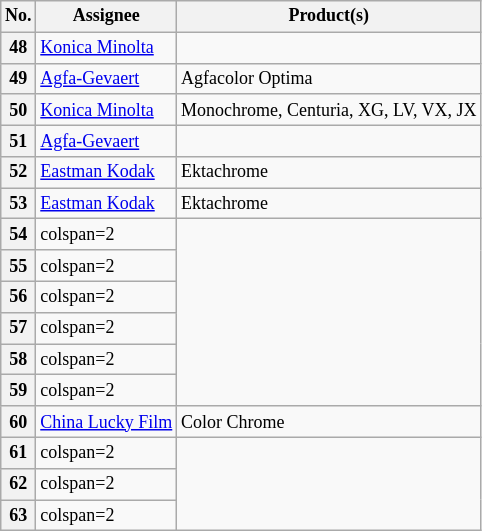<table class="wikitable" style="font-size:75%;text-align:left;">
<tr>
<th>No.</th>
<th>Assignee</th>
<th>Product(s)</th>
</tr>
<tr>
<th>48</th>
<td><a href='#'>Konica Minolta</a></td>
<td></td>
</tr>
<tr>
<th>49</th>
<td><a href='#'>Agfa-Gevaert</a></td>
<td>Agfacolor Optima</td>
</tr>
<tr>
<th>50</th>
<td><a href='#'>Konica Minolta</a></td>
<td>Monochrome, Centuria, XG, LV, VX, JX</td>
</tr>
<tr>
<th>51</th>
<td><a href='#'>Agfa-Gevaert</a></td>
<td></td>
</tr>
<tr>
<th>52</th>
<td><a href='#'>Eastman Kodak</a></td>
<td>Ektachrome</td>
</tr>
<tr>
<th>53</th>
<td><a href='#'>Eastman Kodak</a></td>
<td>Ektachrome</td>
</tr>
<tr>
<th>54</th>
<td>colspan=2 </td>
</tr>
<tr>
<th>55</th>
<td>colspan=2 </td>
</tr>
<tr>
<th>56</th>
<td>colspan=2 </td>
</tr>
<tr>
<th>57</th>
<td>colspan=2 </td>
</tr>
<tr>
<th>58</th>
<td>colspan=2 </td>
</tr>
<tr>
<th>59</th>
<td>colspan=2 </td>
</tr>
<tr>
<th>60</th>
<td><a href='#'>China Lucky Film</a></td>
<td>Color Chrome</td>
</tr>
<tr>
<th>61</th>
<td>colspan=2 </td>
</tr>
<tr>
<th>62</th>
<td>colspan=2 </td>
</tr>
<tr>
<th>63</th>
<td>colspan=2 </td>
</tr>
</table>
